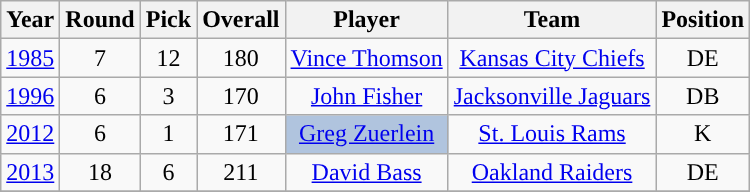<table class="wikitable sortable" style="text-align: center;">
<tr>
<th>Year</th>
<th>Round</th>
<th>Pick</th>
<th>Overall</th>
<th>Player</th>
<th>Team</th>
<th>Position</th>
</tr>
<tr>
<td><a href='#'>1985</a></td>
<td>7</td>
<td>12</td>
<td>180</td>
<td><a href='#'>Vince Thomson</a></td>
<td><a href='#'>Kansas City Chiefs</a></td>
<td>DE</td>
</tr>
<tr>
<td><a href='#'>1996</a></td>
<td>6</td>
<td>3</td>
<td>170</td>
<td><a href='#'>John Fisher</a></td>
<td><a href='#'>Jacksonville Jaguars</a></td>
<td>DB</td>
</tr>
<tr>
<td><a href='#'>2012</a></td>
<td>6</td>
<td>1</td>
<td>171</td>
<td style="background-color:lightsteelblue;"><a href='#'>Greg Zuerlein</a></td>
<td><a href='#'>St. Louis Rams</a></td>
<td>K</td>
</tr>
<tr>
<td><a href='#'>2013</a></td>
<td>18</td>
<td>6</td>
<td>211</td>
<td><a href='#'>David Bass</a></td>
<td><a href='#'>Oakland Raiders</a></td>
<td>DE</td>
</tr>
<tr>
</tr>
</table>
